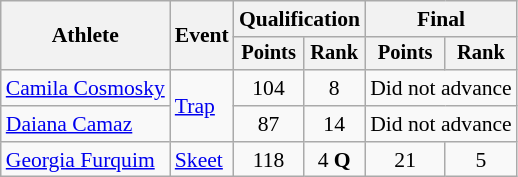<table class=wikitable style=font-size:90%;text-align:center>
<tr>
<th rowspan=2>Athlete</th>
<th rowspan=2>Event</th>
<th colspan=2>Qualification</th>
<th colspan=2>Final</th>
</tr>
<tr style=font-size:95%>
<th>Points</th>
<th>Rank</th>
<th>Points</th>
<th>Rank</th>
</tr>
<tr>
<td align=left><a href='#'>Camila Cosmosky</a></td>
<td align=left rowspan=2><a href='#'>Trap</a></td>
<td>104</td>
<td>8</td>
<td colspan=2>Did not advance</td>
</tr>
<tr>
<td align=left><a href='#'>Daiana Camaz</a></td>
<td>87</td>
<td>14</td>
<td colspan=2>Did not advance</td>
</tr>
<tr>
<td align=left><a href='#'>Georgia Furquim</a></td>
<td align=left><a href='#'>Skeet</a></td>
<td>118</td>
<td>4 <strong>Q</strong></td>
<td>21</td>
<td>5</td>
</tr>
</table>
